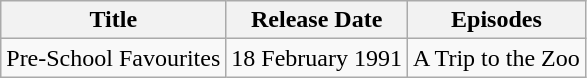<table class="wikitable">
<tr>
<th>Title</th>
<th>Release Date</th>
<th>Episodes</th>
</tr>
<tr>
<td>Pre-School Favourites</td>
<td>18 February 1991</td>
<td>A Trip to the Zoo</td>
</tr>
</table>
